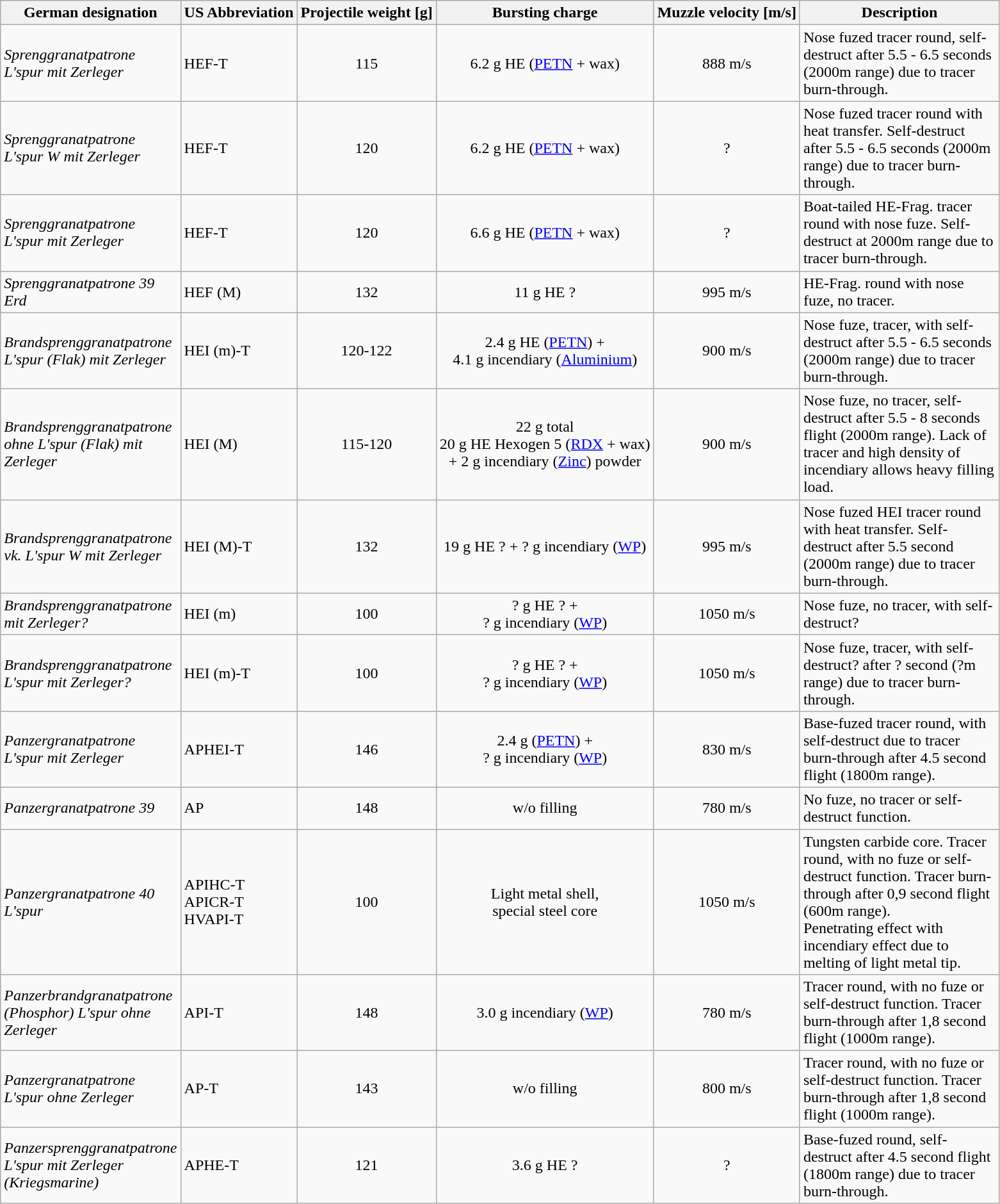<table class="wikitable">
<tr>
<th width="150">German designation</th>
<th>US Abbreviation</th>
<th>Projectile weight [g]</th>
<th>Bursting charge</th>
<th>Muzzle velocity [m/s]</th>
<th width="200">Description</th>
</tr>
<tr>
<td><em>Sprenggranatpatrone L'spur mit Zerleger</em></td>
<td>HEF-T</td>
<td align="center">115</td>
<td align="center">6.2 g HE (<a href='#'>PETN</a> + wax)</td>
<td align="center">888 m/s</td>
<td>Nose fuzed tracer round, self-destruct after 5.5 - 6.5 seconds (2000m range) due to tracer burn-through.</td>
</tr>
<tr>
<td><em>Sprenggranatpatrone L'spur W mit Zerleger</em></td>
<td>HEF-T</td>
<td align="center">120</td>
<td align="center">6.2 g HE (<a href='#'>PETN</a> + wax)</td>
<td align="center">?</td>
<td>Nose fuzed tracer round with heat transfer. Self-destruct after 5.5 - 6.5 seconds (2000m range) due to tracer burn-through.</td>
</tr>
<tr>
<td><em>Sprenggranatpatrone L'spur mit Zerleger</em></td>
<td>HEF-T</td>
<td align="center">120</td>
<td align="center">6.6 g HE (<a href='#'>PETN</a> + wax)</td>
<td align="center">?</td>
<td>Boat-tailed HE-Frag. tracer round with nose fuze. Self-destruct at 2000m range due to tracer burn-through.</td>
</tr>
<tr>
<td><em>Sprenggranatpatrone 39 Erd</em></td>
<td>HEF (M)</td>
<td align="center">132</td>
<td align="center">11 g HE ?</td>
<td align="center">995 m/s</td>
<td>HE-Frag. round with nose fuze, no tracer.</td>
</tr>
<tr>
<td><em>Brandsprenggranatpatrone L'spur (Flak) mit Zerleger</em></td>
<td>HEI (m)-T</td>
<td align="center">120-122</td>
<td align="center">2.4 g HE (<a href='#'>PETN</a>) + <br> 4.1 g incendiary (<a href='#'>Aluminium</a>)</td>
<td align="center">900 m/s</td>
<td>Nose fuze, tracer, with self-destruct after 5.5 - 6.5 seconds (2000m range) due to tracer burn-through.</td>
</tr>
<tr>
<td><em>Brandsprenggranatpatrone ohne L'spur (Flak) mit Zerleger</em></td>
<td>HEI (M)</td>
<td align="center">115-120</td>
<td align="center">22 g total <br> 20 g HE Hexogen 5 (<a href='#'>RDX</a> + wax) <br> + 2 g incendiary (<a href='#'>Zinc</a>) powder</td>
<td align="center">900 m/s</td>
<td>Nose fuze, no tracer, self-destruct after 5.5 - 8 seconds flight (2000m range). Lack of tracer and high density of incendiary allows heavy filling load.</td>
</tr>
<tr>
<td><em>Brandsprenggranatpatrone vk. L'spur W mit Zerleger</em></td>
<td>HEI (M)-T</td>
<td align="center">132</td>
<td align="center">19 g HE ? + ? g incendiary (<a href='#'>WP</a>)</td>
<td align="center">995 m/s</td>
<td>Nose fuzed HEI tracer round with heat transfer. Self-destruct  after 5.5 second (2000m range) due to tracer burn-through.</td>
</tr>
<tr>
<td><em>Brandsprenggranatpatrone mit Zerleger?</em></td>
<td>HEI (m)</td>
<td align="center">100</td>
<td align="center">? g HE ? + <br> ? g incendiary (<a href='#'>WP</a>)</td>
<td align="center">1050 m/s</td>
<td>Nose fuze, no tracer, with self-destruct?</td>
</tr>
<tr>
<td><em>Brandsprenggranatpatrone L'spur mit Zerleger?</em></td>
<td>HEI (m)-T</td>
<td align="center">100</td>
<td align="center">? g HE ? + <br> ? g incendiary (<a href='#'>WP</a>)</td>
<td align="center">1050 m/s</td>
<td>Nose fuze, tracer, with self-destruct? after ? second (?m range) due to tracer burn-through.</td>
</tr>
<tr>
<td><em>Panzergranatpatrone L'spur mit Zerleger</em></td>
<td>APHEI-T</td>
<td align="center">146</td>
<td align="center">2.4 g (<a href='#'>PETN</a>) + <br> ? g incendiary (<a href='#'>WP</a>)</td>
<td align="center">830 m/s</td>
<td>Base-fuzed tracer round, with self-destruct due to tracer burn-through after 4.5 second flight (1800m range).</td>
</tr>
<tr>
<td><em>Panzergranatpatrone 39</em></td>
<td>AP</td>
<td align="center">148</td>
<td align="center">w/o filling</td>
<td align="center">780 m/s</td>
<td>No fuze, no tracer or self-destruct function.</td>
</tr>
<tr>
<td><em>Panzergranatpatrone 40 L'spur</em></td>
<td>APIHC-T <br>APICR-T <br>HVAPI-T</td>
<td align="center">100</td>
<td align="center">Light metal shell, <br>special steel core</td>
<td align="center">1050 m/s</td>
<td>Tungsten carbide core. Tracer round, with no fuze or self-destruct function. Tracer burn-through after 0,9 second flight (600m range).<br>Penetrating effect with incendiary effect due to melting of light metal tip.</td>
</tr>
<tr>
<td><em>Panzerbrandgranatpatrone (Phosphor) L'spur ohne Zerleger</em></td>
<td>API-T</td>
<td align="center">148</td>
<td align="center">3.0 g incendiary (<a href='#'>WP</a>)</td>
<td align="center">780 m/s</td>
<td>Tracer round, with no fuze or self-destruct function.  Tracer burn-through after 1,8 second flight (1000m range).</td>
</tr>
<tr>
<td><em>Panzergranatpatrone L'spur ohne Zerleger</em></td>
<td>AP-T</td>
<td align="center">143</td>
<td align="center">w/o filling</td>
<td align="center">800 m/s</td>
<td>Tracer round, with no fuze or self-destruct function.  Tracer burn-through after 1,8 second flight (1000m range).</td>
</tr>
<tr>
<td><em>Panzersprenggranatpatrone L'spur mit Zerleger (Kriegsmarine)</em></td>
<td>APHE-T</td>
<td align="center">121</td>
<td align="center">3.6 g HE ?</td>
<td align="center">?</td>
<td>Base-fuzed round, self-destruct after 4.5 second flight (1800m range) due to tracer burn-through.</td>
</tr>
</table>
